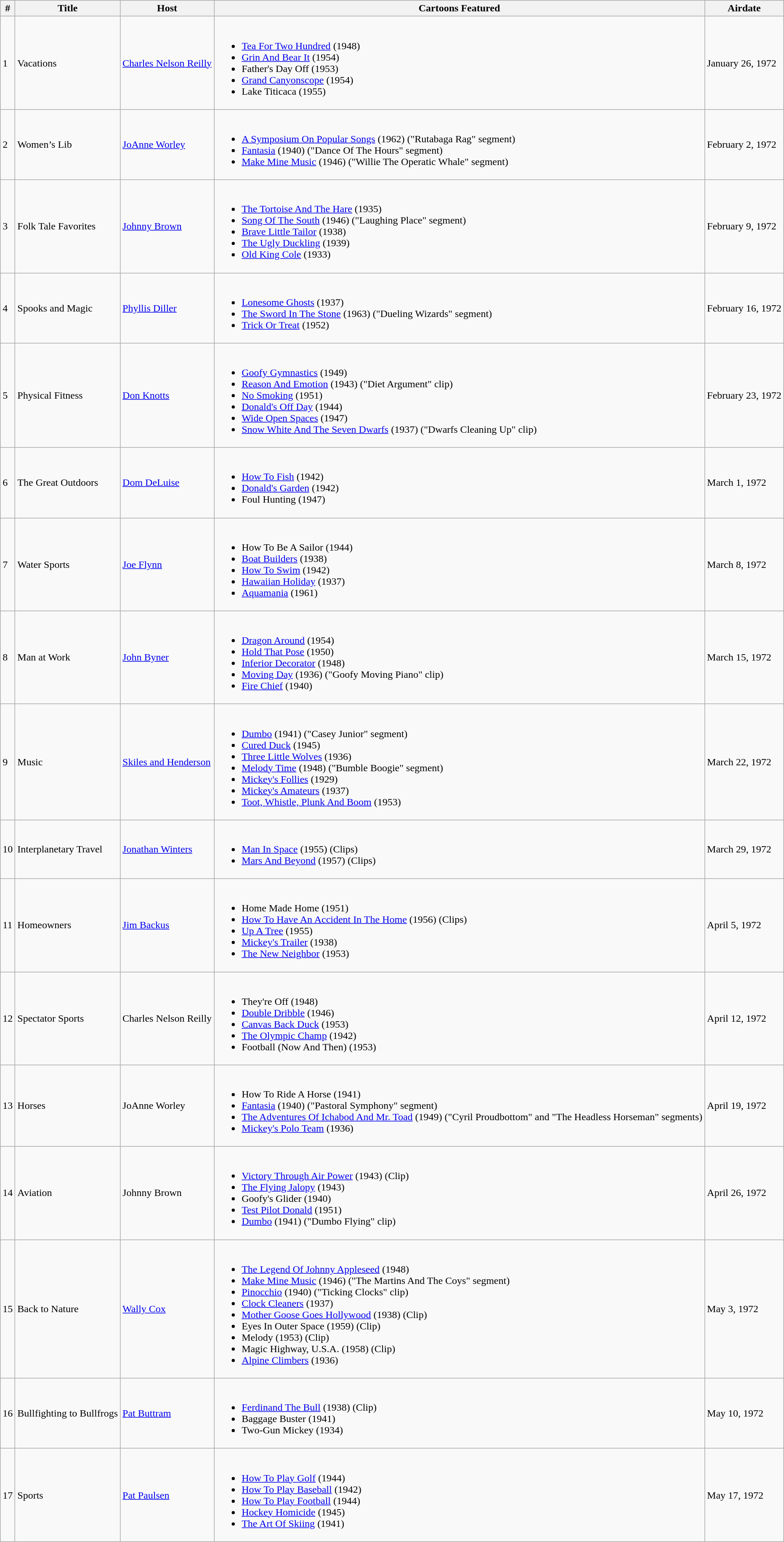<table class="wikitable sortable">
<tr>
<th>#</th>
<th>Title</th>
<th>Host</th>
<th>Cartoons Featured</th>
<th>Airdate</th>
</tr>
<tr>
<td>1</td>
<td>Vacations</td>
<td><a href='#'>Charles Nelson Reilly</a></td>
<td><br><ul><li><a href='#'>Tea For Two Hundred</a> (1948)</li><li><a href='#'>Grin And Bear It</a> (1954)</li><li>Father's Day Off (1953)</li><li><a href='#'>Grand Canyonscope</a> (1954)</li><li>Lake Titicaca (1955)</li></ul></td>
<td>January 26, 1972</td>
</tr>
<tr>
<td>2</td>
<td>Women’s Lib</td>
<td><a href='#'>JoAnne Worley</a></td>
<td><br><ul><li><a href='#'>A Symposium On Popular Songs</a> (1962) ("Rutabaga Rag" segment)</li><li><a href='#'>Fantasia</a> (1940) ("Dance Of The Hours" segment)</li><li><a href='#'>Make Mine Music</a> (1946) ("Willie The Operatic Whale" segment)</li></ul></td>
<td>February 2, 1972</td>
</tr>
<tr>
<td>3</td>
<td>Folk Tale Favorites</td>
<td><a href='#'>Johnny Brown</a></td>
<td><br><ul><li><a href='#'>The Tortoise And The Hare</a> (1935)</li><li><a href='#'>Song Of The South</a> (1946) ("Laughing Place" segment)</li><li><a href='#'>Brave Little Tailor</a> (1938)</li><li><a href='#'>The Ugly Duckling</a> (1939)</li><li><a href='#'>Old King Cole</a> (1933)</li></ul></td>
<td>February 9, 1972</td>
</tr>
<tr>
<td>4</td>
<td>Spooks and Magic</td>
<td><a href='#'>Phyllis Diller</a></td>
<td><br><ul><li><a href='#'>Lonesome Ghosts</a> (1937)</li><li><a href='#'>The Sword In The Stone</a> (1963) ("Dueling Wizards" segment)</li><li><a href='#'>Trick Or Treat</a> (1952)</li></ul></td>
<td>February 16, 1972</td>
</tr>
<tr>
<td>5</td>
<td>Physical Fitness</td>
<td><a href='#'>Don Knotts</a></td>
<td><br><ul><li><a href='#'>Goofy Gymnastics</a> (1949)</li><li><a href='#'>Reason And Emotion</a> (1943) ("Diet Argument" clip)</li><li><a href='#'>No Smoking</a> (1951)</li><li><a href='#'>Donald's Off Day</a> (1944)</li><li><a href='#'>Wide Open Spaces</a> (1947)</li><li><a href='#'>Snow White And The Seven Dwarfs</a> (1937) ("Dwarfs Cleaning Up" clip)</li></ul></td>
<td>February 23, 1972</td>
</tr>
<tr>
<td>6</td>
<td>The Great Outdoors</td>
<td><a href='#'>Dom DeLuise</a></td>
<td><br><ul><li><a href='#'>How To Fish</a> (1942)</li><li><a href='#'>Donald's Garden</a> (1942)</li><li>Foul Hunting (1947)</li></ul></td>
<td>March 1, 1972</td>
</tr>
<tr>
<td>7</td>
<td>Water Sports</td>
<td><a href='#'>Joe Flynn</a></td>
<td><br><ul><li>How To Be A Sailor (1944)</li><li><a href='#'>Boat Builders</a> (1938)</li><li><a href='#'>How To Swim</a> (1942)</li><li><a href='#'>Hawaiian Holiday</a> (1937)</li><li><a href='#'>Aquamania</a> (1961)</li></ul></td>
<td>March 8, 1972</td>
</tr>
<tr>
<td>8</td>
<td>Man at Work</td>
<td><a href='#'>John Byner</a></td>
<td><br><ul><li><a href='#'>Dragon Around</a> (1954)</li><li><a href='#'>Hold That Pose</a> (1950)</li><li><a href='#'>Inferior Decorator</a> (1948)</li><li><a href='#'>Moving Day</a> (1936) ("Goofy Moving Piano" clip)</li><li><a href='#'>Fire Chief</a> (1940)</li></ul></td>
<td>March 15, 1972</td>
</tr>
<tr>
<td>9</td>
<td>Music</td>
<td><a href='#'>Skiles and Henderson</a></td>
<td><br><ul><li><a href='#'>Dumbo</a> (1941) ("Casey Junior" segment)</li><li><a href='#'>Cured Duck</a> (1945)</li><li><a href='#'>Three Little Wolves</a> (1936)</li><li><a href='#'>Melody Time</a> (1948) ("Bumble Boogie" segment)</li><li><a href='#'>Mickey's Follies</a> (1929)</li><li><a href='#'>Mickey's Amateurs</a> (1937)</li><li><a href='#'>Toot, Whistle, Plunk And Boom</a> (1953)</li></ul></td>
<td>March 22, 1972</td>
</tr>
<tr>
<td>10</td>
<td>Interplanetary Travel</td>
<td><a href='#'>Jonathan Winters</a></td>
<td><br><ul><li><a href='#'>Man In Space</a> (1955) (Clips)</li><li><a href='#'>Mars And Beyond</a> (1957) (Clips)</li></ul></td>
<td>March 29, 1972</td>
</tr>
<tr>
<td>11</td>
<td>Homeowners</td>
<td><a href='#'>Jim Backus</a></td>
<td><br><ul><li>Home Made Home (1951)</li><li><a href='#'>How To Have An Accident In The Home</a> (1956) (Clips)</li><li><a href='#'>Up A Tree</a> (1955)</li><li><a href='#'>Mickey's Trailer</a> (1938)</li><li><a href='#'>The New Neighbor</a> (1953)</li></ul></td>
<td>April 5, 1972</td>
</tr>
<tr>
<td>12</td>
<td>Spectator Sports</td>
<td>Charles Nelson Reilly</td>
<td><br><ul><li>They're Off (1948)</li><li><a href='#'>Double Dribble</a> (1946)</li><li><a href='#'>Canvas Back Duck</a> (1953)</li><li><a href='#'>The Olympic Champ</a> (1942)</li><li>Football (Now And Then) (1953)</li></ul></td>
<td>April 12, 1972</td>
</tr>
<tr>
<td>13</td>
<td>Horses</td>
<td>JoAnne Worley</td>
<td><br><ul><li>How To Ride A Horse (1941)</li><li><a href='#'>Fantasia</a> (1940) ("Pastoral Symphony" segment)</li><li><a href='#'>The Adventures Of Ichabod And Mr. Toad</a> (1949) ("Cyril Proudbottom" and "The Headless Horseman" segments)</li><li><a href='#'>Mickey's Polo Team</a> (1936)</li></ul></td>
<td>April 19, 1972</td>
</tr>
<tr>
<td>14</td>
<td>Aviation</td>
<td>Johnny Brown</td>
<td><br><ul><li><a href='#'>Victory Through Air Power</a> (1943) (Clip)</li><li><a href='#'>The Flying Jalopy</a> (1943)</li><li>Goofy's Glider (1940)</li><li><a href='#'>Test Pilot Donald</a> (1951)</li><li><a href='#'>Dumbo</a> (1941) ("Dumbo Flying" clip)</li></ul></td>
<td>April 26, 1972</td>
</tr>
<tr>
<td>15</td>
<td>Back to Nature</td>
<td><a href='#'>Wally Cox</a></td>
<td><br><ul><li><a href='#'>The Legend Of Johnny Appleseed</a> (1948)</li><li><a href='#'>Make Mine Music</a> (1946) ("The Martins And The Coys" segment)</li><li><a href='#'>Pinocchio</a> (1940) ("Ticking Clocks" clip)</li><li><a href='#'>Clock Cleaners</a> (1937)</li><li><a href='#'>Mother Goose Goes Hollywood</a> (1938) (Clip)</li><li>Eyes In Outer Space (1959) (Clip)</li><li>Melody (1953) (Clip)</li><li>Magic Highway, U.S.A. (1958) (Clip)</li><li><a href='#'>Alpine Climbers</a> (1936)</li></ul></td>
<td>May 3, 1972</td>
</tr>
<tr>
<td>16</td>
<td>Bullfighting to Bullfrogs</td>
<td><a href='#'>Pat Buttram</a></td>
<td><br><ul><li><a href='#'>Ferdinand The Bull</a> (1938) (Clip)</li><li>Baggage Buster (1941)</li><li>Two-Gun Mickey (1934)</li></ul></td>
<td>May 10, 1972</td>
</tr>
<tr>
<td>17</td>
<td>Sports</td>
<td><a href='#'>Pat Paulsen</a></td>
<td><br><ul><li><a href='#'>How To Play Golf</a> (1944)</li><li><a href='#'>How To Play Baseball</a> (1942)</li><li><a href='#'>How To Play Football</a> (1944)</li><li><a href='#'>Hockey Homicide</a> (1945)</li><li><a href='#'>The Art Of Skiing</a> (1941)</li></ul></td>
<td>May 17, 1972</td>
</tr>
</table>
